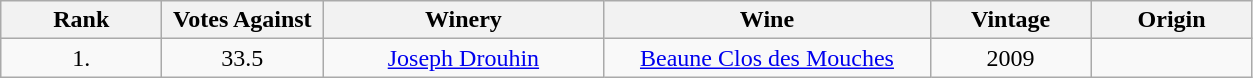<table class="wikitable sortable" style="text-align:center">
<tr>
<th width=100>Rank</th>
<th width=100>Votes Against</th>
<th width=180>Winery</th>
<th width=210>Wine</th>
<th width=100>Vintage</th>
<th width=100>Origin</th>
</tr>
<tr>
<td>1.</td>
<td>33.5</td>
<td><a href='#'>Joseph Drouhin</a></td>
<td><a href='#'>Beaune Clos des Mouches</a></td>
<td>2009</td>
<td></td>
</tr>
</table>
